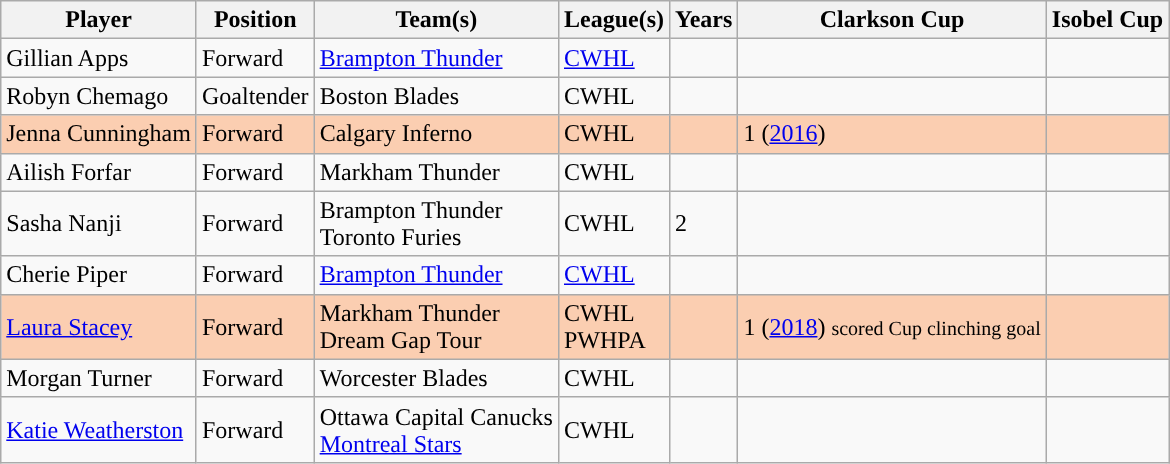<table class="wikitable sortable">
<tr>
<th>Player</th>
<th>Position</th>
<th>Team(s)</th>
<th>League(s)</th>
<th>Years</th>
<th>Clarkson Cup</th>
<th>Isobel Cup</th>
</tr>
<tr bgcolor=>
<td>Gillian Apps</td>
<td>Forward</td>
<td><a href='#'>Brampton Thunder</a></td>
<td><a href='#'>CWHL</a></td>
<td></td>
<td></td>
<td></td>
</tr>
<tr bgcolor=>
<td>Robyn Chemago</td>
<td>Goaltender</td>
<td>Boston Blades</td>
<td>CWHL</td>
<td></td>
<td></td>
<td></td>
</tr>
<tr bgcolor=FBCEB1>
<td>Jenna Cunningham</td>
<td>Forward</td>
<td>Calgary Inferno</td>
<td>CWHL</td>
<td></td>
<td>1 (<a href='#'>2016</a>)</td>
<td></td>
</tr>
<tr bgcolor=>
<td>Ailish Forfar</td>
<td>Forward</td>
<td>Markham Thunder</td>
<td>CWHL</td>
<td></td>
<td></td>
<td></td>
</tr>
<tr bgcolor=>
<td>Sasha Nanji</td>
<td>Forward</td>
<td>Brampton Thunder<br>Toronto Furies</td>
<td>CWHL</td>
<td>2</td>
<td></td>
<td></td>
</tr>
<tr bgcolor=>
<td>Cherie Piper</td>
<td>Forward</td>
<td><a href='#'>Brampton Thunder</a></td>
<td><a href='#'>CWHL</a></td>
<td></td>
<td></td>
<td></td>
</tr>
<tr bgcolor= FBCEB1>
<td><a href='#'>Laura Stacey</a></td>
<td>Forward</td>
<td>Markham Thunder<br>Dream Gap Tour</td>
<td>CWHL<br>PWHPA</td>
<td></td>
<td>1 (<a href='#'>2018</a>) <small>scored Cup clinching goal</small></td>
<td></td>
</tr>
<tr bgcolor=>
<td>Morgan Turner</td>
<td>Forward</td>
<td>Worcester Blades</td>
<td>CWHL</td>
<td></td>
<td></td>
<td></td>
</tr>
<tr bgcolor=>
<td><a href='#'>Katie Weatherston</a></td>
<td>Forward</td>
<td>Ottawa Capital Canucks<br><a href='#'>Montreal Stars</a></td>
<td>CWHL</td>
<td></td>
<td></td>
<td></td>
</tr>
</table>
